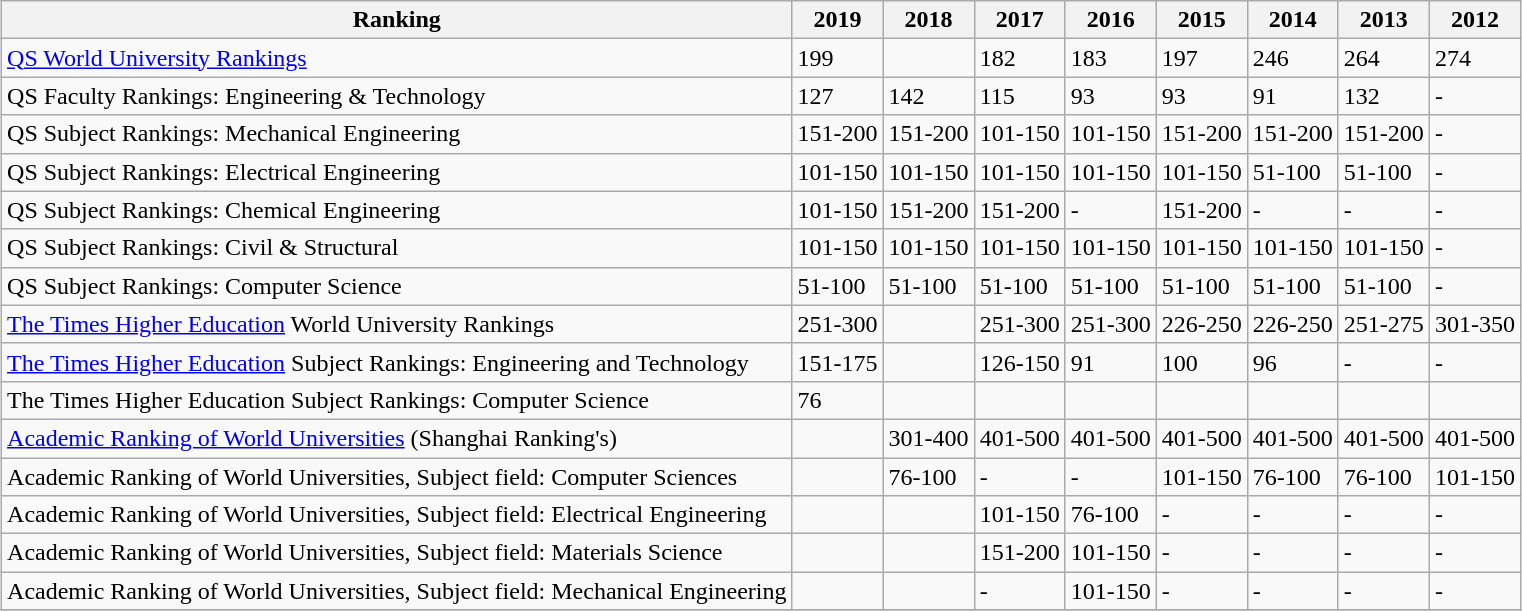<table class="wikitable" style="margin: 1em auto 1em auto;">
<tr>
<th>Ranking</th>
<th>2019</th>
<th>2018</th>
<th>2017</th>
<th>2016</th>
<th>2015</th>
<th>2014</th>
<th>2013</th>
<th>2012</th>
</tr>
<tr>
<td><a href='#'>QS World University Rankings</a></td>
<td>199</td>
<td></td>
<td>182</td>
<td>183</td>
<td>197</td>
<td>246</td>
<td>264</td>
<td>274</td>
</tr>
<tr>
<td>QS Faculty Rankings: Engineering & Technology</td>
<td>127</td>
<td>142</td>
<td>115</td>
<td>93</td>
<td>93</td>
<td>91</td>
<td>132</td>
<td>-</td>
</tr>
<tr>
<td>QS Subject Rankings: Mechanical Engineering</td>
<td>151-200</td>
<td>151-200</td>
<td>101-150</td>
<td>101-150</td>
<td>151-200</td>
<td>151-200</td>
<td>151-200</td>
<td>-</td>
</tr>
<tr>
<td>QS Subject Rankings: Electrical Engineering</td>
<td>101-150</td>
<td>101-150</td>
<td>101-150</td>
<td>101-150</td>
<td>101-150</td>
<td>51-100</td>
<td>51-100</td>
<td>-</td>
</tr>
<tr>
<td>QS Subject Rankings: Chemical Engineering</td>
<td>101-150</td>
<td>151-200</td>
<td>151-200</td>
<td>-</td>
<td>151-200</td>
<td>-</td>
<td>-</td>
<td>-</td>
</tr>
<tr>
<td>QS Subject Rankings: Civil & Structural</td>
<td>101-150</td>
<td>101-150</td>
<td>101-150</td>
<td>101-150</td>
<td>101-150</td>
<td>101-150</td>
<td>101-150</td>
<td>-</td>
</tr>
<tr>
<td>QS Subject Rankings: Computer Science</td>
<td>51-100</td>
<td>51-100</td>
<td>51-100</td>
<td>51-100</td>
<td>51-100</td>
<td>51-100</td>
<td>51-100</td>
<td>-</td>
</tr>
<tr>
<td><a href='#'>The Times Higher Education</a> World University Rankings</td>
<td>251-300</td>
<td></td>
<td>251-300</td>
<td>251-300</td>
<td>226-250</td>
<td>226-250</td>
<td>251-275</td>
<td>301-350</td>
</tr>
<tr>
<td><a href='#'>The Times Higher Education</a> Subject Rankings: Engineering and Technology</td>
<td>151-175</td>
<td></td>
<td>126-150</td>
<td>91</td>
<td>100</td>
<td>96</td>
<td>-</td>
<td>-</td>
</tr>
<tr>
<td>The Times Higher Education Subject Rankings: Computer Science</td>
<td>76</td>
<td></td>
<td></td>
<td></td>
<td></td>
<td></td>
<td></td>
<td></td>
</tr>
<tr>
<td><a href='#'>Academic Ranking of World Universities</a> (Shanghai Ranking's)</td>
<td></td>
<td>301-400</td>
<td>401-500</td>
<td>401-500</td>
<td>401-500</td>
<td>401-500</td>
<td>401-500</td>
<td>401-500</td>
</tr>
<tr>
<td>Academic Ranking of World Universities, Subject field: Computer Sciences</td>
<td></td>
<td>76-100</td>
<td>-</td>
<td>-</td>
<td>101-150</td>
<td>76-100</td>
<td>76-100</td>
<td>101-150</td>
</tr>
<tr>
<td>Academic Ranking of World Universities, Subject field: Electrical Engineering</td>
<td></td>
<td></td>
<td>101-150</td>
<td>76-100</td>
<td>-</td>
<td>-</td>
<td>-</td>
<td>-</td>
</tr>
<tr>
<td>Academic Ranking of World Universities, Subject field: Materials Science</td>
<td></td>
<td></td>
<td>151-200</td>
<td>101-150</td>
<td>-</td>
<td>-</td>
<td>-</td>
<td>-</td>
</tr>
<tr>
<td>Academic Ranking of World Universities, Subject field: Mechanical Engineering</td>
<td></td>
<td></td>
<td>-</td>
<td>101-150</td>
<td>-</td>
<td>-</td>
<td>-</td>
<td>-</td>
</tr>
<tr>
</tr>
</table>
